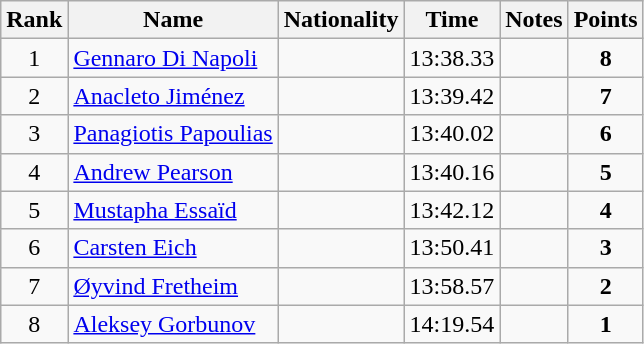<table class="wikitable sortable" style="text-align:center">
<tr>
<th>Rank</th>
<th>Name</th>
<th>Nationality</th>
<th>Time</th>
<th>Notes</th>
<th>Points</th>
</tr>
<tr>
<td>1</td>
<td align=left><a href='#'>Gennaro Di Napoli</a></td>
<td align=left></td>
<td>13:38.33</td>
<td></td>
<td><strong>8</strong></td>
</tr>
<tr>
<td>2</td>
<td align=left><a href='#'>Anacleto Jiménez</a></td>
<td align=left></td>
<td>13:39.42</td>
<td></td>
<td><strong>7</strong></td>
</tr>
<tr>
<td>3</td>
<td align=left><a href='#'>Panagiotis Papoulias</a></td>
<td align=left></td>
<td>13:40.02</td>
<td></td>
<td><strong>6</strong></td>
</tr>
<tr>
<td>4</td>
<td align=left><a href='#'>Andrew Pearson</a></td>
<td align=left></td>
<td>13:40.16</td>
<td></td>
<td><strong>5</strong></td>
</tr>
<tr>
<td>5</td>
<td align=left><a href='#'>Mustapha Essaïd</a></td>
<td align=left></td>
<td>13:42.12</td>
<td></td>
<td><strong>4</strong></td>
</tr>
<tr>
<td>6</td>
<td align=left><a href='#'>Carsten Eich</a></td>
<td align=left></td>
<td>13:50.41</td>
<td></td>
<td><strong>3</strong></td>
</tr>
<tr>
<td>7</td>
<td align=left><a href='#'>Øyvind Fretheim</a></td>
<td align=left></td>
<td>13:58.57</td>
<td></td>
<td><strong>2</strong></td>
</tr>
<tr>
<td>8</td>
<td align=left><a href='#'>Aleksey Gorbunov</a></td>
<td align=left></td>
<td>14:19.54</td>
<td></td>
<td><strong>1</strong></td>
</tr>
</table>
